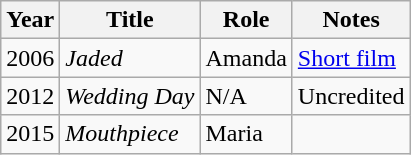<table class="wikitable sortable">
<tr>
<th>Year</th>
<th>Title</th>
<th>Role</th>
<th class="unsortable">Notes</th>
</tr>
<tr>
<td>2006</td>
<td><em>Jaded</em></td>
<td>Amanda</td>
<td><a href='#'>Short film</a></td>
</tr>
<tr>
<td>2012</td>
<td><em>Wedding Day</em></td>
<td>N/A</td>
<td>Uncredited</td>
</tr>
<tr>
<td>2015</td>
<td><em>Mouthpiece</em></td>
<td>Maria</td>
<td></td>
</tr>
</table>
